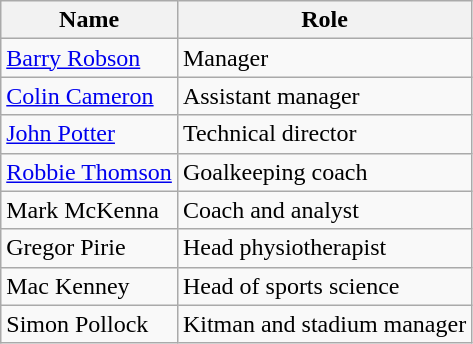<table class="wikitable">
<tr>
<th>Name</th>
<th>Role</th>
</tr>
<tr>
<td><a href='#'>Barry Robson</a></td>
<td>Manager</td>
</tr>
<tr>
<td><a href='#'>Colin Cameron</a></td>
<td>Assistant manager</td>
</tr>
<tr>
<td><a href='#'>John Potter</a></td>
<td>Technical director</td>
</tr>
<tr>
<td><a href='#'>Robbie Thomson</a></td>
<td>Goalkeeping coach</td>
</tr>
<tr>
<td>Mark McKenna</td>
<td>Coach and analyst</td>
</tr>
<tr>
<td>Gregor Pirie</td>
<td>Head physiotherapist</td>
</tr>
<tr>
<td>Mac Kenney</td>
<td>Head of sports science</td>
</tr>
<tr>
<td>Simon Pollock</td>
<td>Kitman and stadium manager</td>
</tr>
</table>
